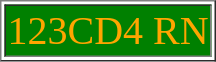<table border="1">
<tr size="45"  style="font-size:20pt; text-align:center; color:orange;">
<td style="background:green; ">123CD4 RN</td>
</tr>
</table>
